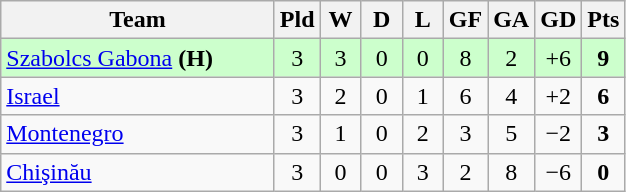<table class="wikitable" style="text-align:center;">
<tr>
<th width=175>Team</th>
<th width=20 abbr="Played">Pld</th>
<th width=20 abbr="Won">W</th>
<th width=20 abbr="Drawn">D</th>
<th width=20 abbr="Lost">L</th>
<th width=20 abbr="Goals for">GF</th>
<th width=20 abbr="Goals against">GA</th>
<th width=20 abbr="Goal difference">GD</th>
<th width=20 abbr="Points">Pts</th>
</tr>
<tr bgcolor=#ccffcc>
<td align=left> <a href='#'>Szabolcs Gabona</a> <strong>(H)</strong></td>
<td>3</td>
<td>3</td>
<td>0</td>
<td>0</td>
<td>8</td>
<td>2</td>
<td>+6</td>
<td><strong>9</strong></td>
</tr>
<tr>
<td align=left> <a href='#'>Israel</a></td>
<td>3</td>
<td>2</td>
<td>0</td>
<td>1</td>
<td>6</td>
<td>4</td>
<td>+2</td>
<td><strong>6</strong></td>
</tr>
<tr>
<td align=left> <a href='#'>Montenegro</a></td>
<td>3</td>
<td>1</td>
<td>0</td>
<td>2</td>
<td>3</td>
<td>5</td>
<td>−2</td>
<td><strong>3</strong></td>
</tr>
<tr>
<td align=left> <a href='#'>Chişinău</a></td>
<td>3</td>
<td>0</td>
<td>0</td>
<td>3</td>
<td>2</td>
<td>8</td>
<td>−6</td>
<td><strong>0</strong></td>
</tr>
</table>
